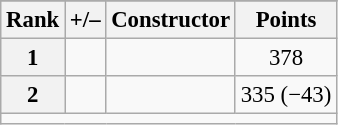<table class="wikitable sortable" style="font-size: 95%;">
<tr>
</tr>
<tr>
<th scope="col">Rank</th>
<th scope="col">+/–</th>
<th scope="col">Constructor</th>
<th scope="col">Points</th>
</tr>
<tr>
<th scope="row">1</th>
<td align="left"></td>
<td></td>
<td align="center">378</td>
</tr>
<tr>
<th scope="row">2</th>
<td align="left"></td>
<td></td>
<td align="center">335 (−43)</td>
</tr>
<tr class="sortbottom">
<td colspan="9"></td>
</tr>
</table>
